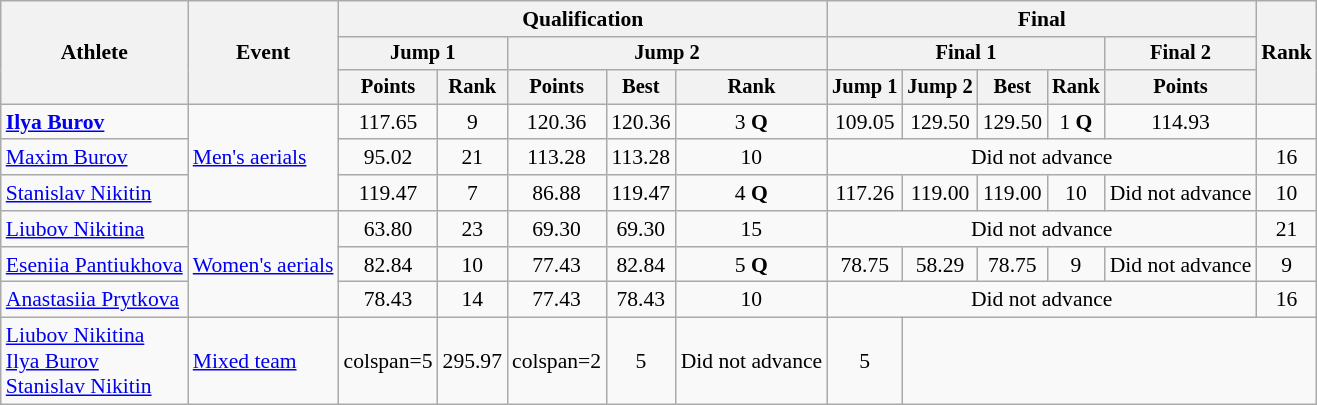<table class=wikitable style="text-align:center; font-size:90%">
<tr>
<th rowspan=3>Athlete</th>
<th rowspan=3>Event</th>
<th colspan=5>Qualification</th>
<th colspan=5>Final</th>
<th rowspan=3>Rank</th>
</tr>
<tr style="font-size:95%">
<th colspan=2>Jump 1</th>
<th colspan=3>Jump 2</th>
<th colspan=4>Final 1</th>
<th>Final 2</th>
</tr>
<tr style="font-size:95%">
<th>Points</th>
<th>Rank</th>
<th>Points</th>
<th>Best</th>
<th>Rank</th>
<th>Jump 1</th>
<th>Jump 2</th>
<th>Best</th>
<th>Rank</th>
<th>Points</th>
</tr>
<tr>
<td align=left><strong><a href='#'>Ilya Burov</a></strong></td>
<td align=left rowspan=3><a href='#'>Men's aerials</a></td>
<td>117.65</td>
<td>9</td>
<td>120.36</td>
<td>120.36</td>
<td>3 <strong>Q</strong></td>
<td>109.05</td>
<td>129.50</td>
<td>129.50</td>
<td>1 <strong>Q</strong></td>
<td>114.93</td>
<td></td>
</tr>
<tr>
<td align=left><a href='#'>Maxim Burov</a></td>
<td>95.02</td>
<td>21</td>
<td>113.28</td>
<td>113.28</td>
<td>10</td>
<td colspan=5>Did not advance</td>
<td>16</td>
</tr>
<tr>
<td align=left><a href='#'>Stanislav Nikitin</a></td>
<td>119.47</td>
<td>7</td>
<td>86.88</td>
<td>119.47</td>
<td>4 <strong>Q</strong></td>
<td>117.26</td>
<td>119.00</td>
<td>119.00</td>
<td>10</td>
<td>Did not advance</td>
<td>10</td>
</tr>
<tr>
<td align=left><a href='#'>Liubov Nikitina</a></td>
<td align=left rowspan=3><a href='#'>Women's aerials</a></td>
<td>63.80</td>
<td>23</td>
<td>69.30</td>
<td>69.30</td>
<td>15</td>
<td colspan=5>Did not advance</td>
<td>21</td>
</tr>
<tr>
<td align=left><a href='#'>Eseniia Pantiukhova</a></td>
<td>82.84</td>
<td>10</td>
<td>77.43</td>
<td>82.84</td>
<td>5 <strong>Q</strong></td>
<td>78.75</td>
<td>58.29</td>
<td>78.75</td>
<td>9</td>
<td>Did not advance</td>
<td>9</td>
</tr>
<tr>
<td align=left><a href='#'>Anastasiia Prytkova</a></td>
<td>78.43</td>
<td>14</td>
<td>77.43</td>
<td>78.43</td>
<td>10</td>
<td colspan=5>Did not advance</td>
<td>16</td>
</tr>
<tr>
<td align=left><a href='#'>Liubov Nikitina</a><br><a href='#'>Ilya Burov</a><br><a href='#'>Stanislav Nikitin</a></td>
<td align=left><a href='#'>Mixed team</a></td>
<td>colspan=5 </td>
<td>295.97</td>
<td>colspan=2 </td>
<td>5</td>
<td>Did not advance</td>
<td>5</td>
</tr>
</table>
